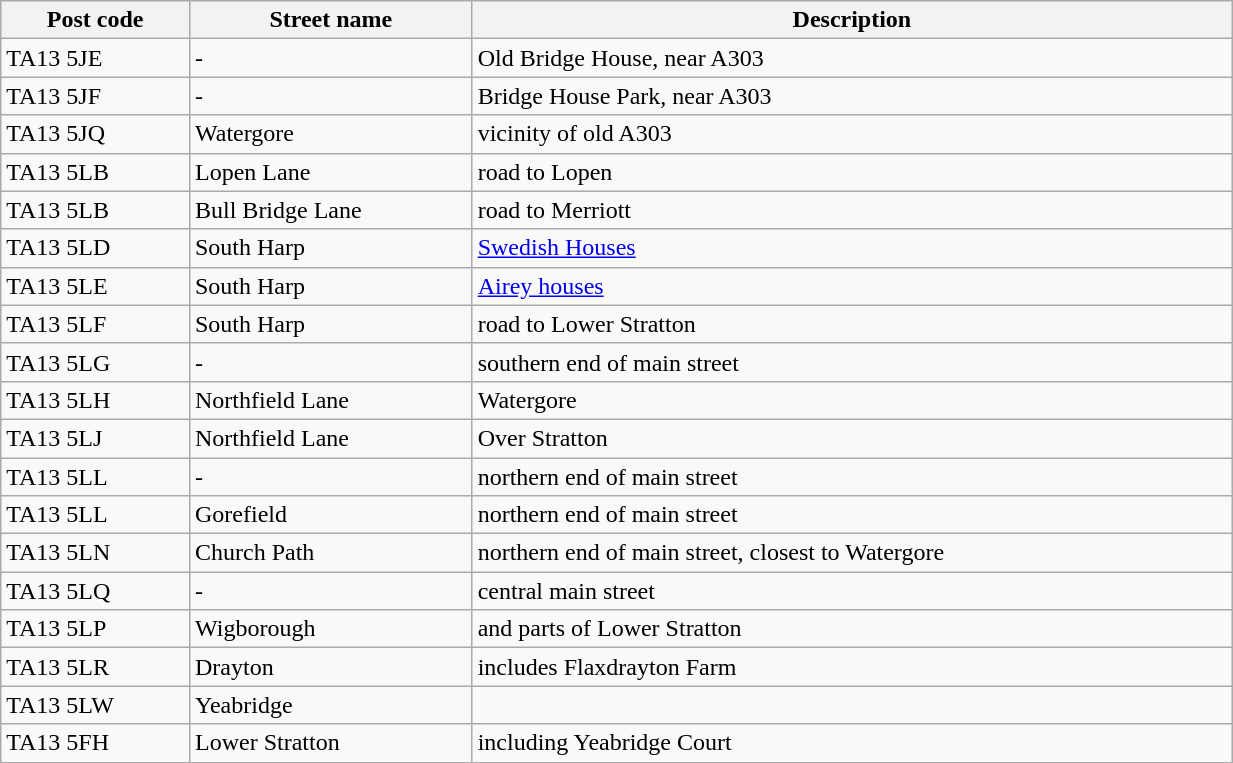<table class="wikitable sortable" style="width:65%;">
<tr>
<th>Post code</th>
<th>Street name</th>
<th class="unsortable">Description</th>
</tr>
<tr>
<td>TA13 5JE</td>
<td>-</td>
<td>Old Bridge House, near A303</td>
</tr>
<tr>
<td>TA13 5JF</td>
<td>-</td>
<td>Bridge House Park, near A303</td>
</tr>
<tr>
<td>TA13 5JQ</td>
<td>Watergore</td>
<td>vicinity of old A303</td>
</tr>
<tr>
<td>TA13 5LB</td>
<td>Lopen Lane</td>
<td>road to Lopen</td>
</tr>
<tr>
<td>TA13 5LB</td>
<td>Bull Bridge Lane</td>
<td>road to Merriott</td>
</tr>
<tr>
<td>TA13 5LD</td>
<td>South Harp</td>
<td><a href='#'>Swedish Houses</a></td>
</tr>
<tr>
<td>TA13 5LE</td>
<td>South Harp</td>
<td><a href='#'>Airey houses</a></td>
</tr>
<tr>
<td>TA13 5LF</td>
<td>South Harp</td>
<td>road to Lower Stratton</td>
</tr>
<tr>
<td>TA13 5LG</td>
<td>-</td>
<td>southern end of main street</td>
</tr>
<tr>
<td>TA13 5LH</td>
<td>Northfield Lane</td>
<td>Watergore</td>
</tr>
<tr>
<td>TA13 5LJ</td>
<td>Northfield Lane</td>
<td>Over Stratton</td>
</tr>
<tr>
<td>TA13 5LL</td>
<td>-</td>
<td>northern end of main street</td>
</tr>
<tr>
<td>TA13 5LL</td>
<td>Gorefield</td>
<td>northern end of main street</td>
</tr>
<tr>
<td>TA13 5LN</td>
<td>Church Path</td>
<td>northern end of main street, closest to Watergore</td>
</tr>
<tr>
<td>TA13 5LQ</td>
<td>-</td>
<td>central main street</td>
</tr>
<tr>
<td>TA13 5LP</td>
<td>Wigborough</td>
<td>and parts of Lower Stratton</td>
</tr>
<tr>
<td>TA13 5LR</td>
<td>Drayton</td>
<td>includes Flaxdrayton Farm</td>
</tr>
<tr>
<td>TA13 5LW</td>
<td>Yeabridge</td>
<td></td>
</tr>
<tr>
<td>TA13 5FH</td>
<td>Lower Stratton</td>
<td>including Yeabridge Court</td>
</tr>
</table>
